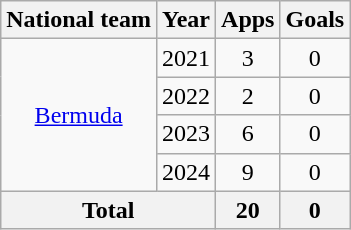<table class="wikitable" style="text-align:center">
<tr>
<th>National team</th>
<th>Year</th>
<th>Apps</th>
<th>Goals</th>
</tr>
<tr>
<td rowspan="4"><a href='#'>Bermuda</a></td>
<td>2021</td>
<td>3</td>
<td>0</td>
</tr>
<tr>
<td>2022</td>
<td>2</td>
<td>0</td>
</tr>
<tr>
<td>2023</td>
<td>6</td>
<td>0</td>
</tr>
<tr>
<td>2024</td>
<td>9</td>
<td>0</td>
</tr>
<tr>
<th colspan=2>Total</th>
<th>20</th>
<th>0</th>
</tr>
</table>
